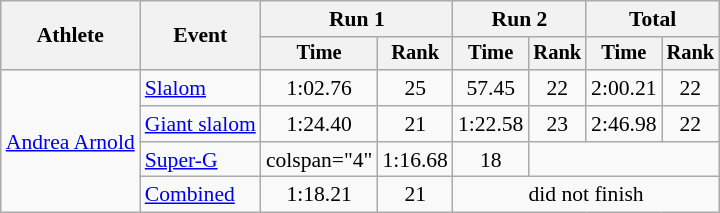<table class="wikitable" style="font-size:90%">
<tr>
<th rowspan=2>Athlete</th>
<th rowspan=2>Event</th>
<th colspan=2>Run 1</th>
<th colspan=2>Run 2</th>
<th colspan=2>Total</th>
</tr>
<tr style="font-size:95%">
<th>Time</th>
<th>Rank</th>
<th>Time</th>
<th>Rank</th>
<th>Time</th>
<th>Rank</th>
</tr>
<tr align=center>
<td align="left" rowspan="4"><a href='#'>Andrea Arnold</a></td>
<td align="left"><a href='#'>Slalom</a></td>
<td>1:02.76</td>
<td>25</td>
<td>57.45</td>
<td>22</td>
<td>2:00.21</td>
<td>22</td>
</tr>
<tr align=center>
<td align="left"><a href='#'>Giant slalom</a></td>
<td>1:24.40</td>
<td>21</td>
<td>1:22.58</td>
<td>23</td>
<td>2:46.98</td>
<td>22</td>
</tr>
<tr align=center>
<td align="left"><a href='#'>Super-G</a></td>
<td>colspan="4" </td>
<td>1:16.68</td>
<td>18</td>
</tr>
<tr align=center>
<td align="left"><a href='#'>Combined</a></td>
<td>1:18.21</td>
<td>21</td>
<td colspan=4>did not finish</td>
</tr>
</table>
